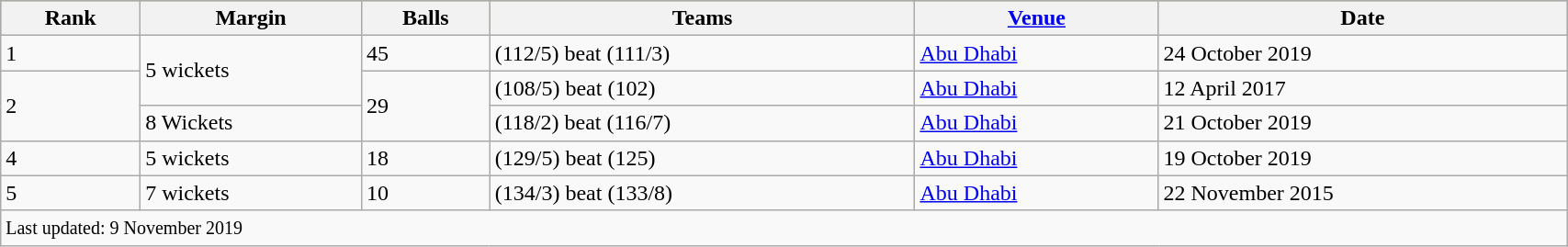<table class="wikitable" style="width:90%;">
<tr style="background:#bdb76b;">
<th>Rank</th>
<th>Margin</th>
<th>Balls</th>
<th>Teams</th>
<th><a href='#'>Venue</a></th>
<th>Date</th>
</tr>
<tr>
<td>1</td>
<td rowspan=2>5 wickets</td>
<td>45</td>
<td> (112/5) beat  (111/3)</td>
<td><a href='#'>Abu Dhabi</a></td>
<td>24 October 2019</td>
</tr>
<tr>
<td rowspan=2>2</td>
<td rowspan=2>29</td>
<td> (108/5) beat  (102)</td>
<td><a href='#'>Abu Dhabi</a></td>
<td>12 April 2017</td>
</tr>
<tr>
<td>8 Wickets</td>
<td> (118/2) beat  (116/7)</td>
<td><a href='#'>Abu Dhabi</a></td>
<td>21 October 2019</td>
</tr>
<tr>
<td>4</td>
<td>5 wickets</td>
<td>18</td>
<td> (129/5) beat  (125)</td>
<td><a href='#'>Abu Dhabi</a></td>
<td>19 October 2019</td>
</tr>
<tr>
<td>5</td>
<td>7 wickets</td>
<td>10</td>
<td> (134/3) beat  (133/8)</td>
<td><a href='#'>Abu Dhabi</a></td>
<td>22 November 2015</td>
</tr>
<tr>
<td colspan=6><small>Last updated: 9 November 2019</small></td>
</tr>
</table>
